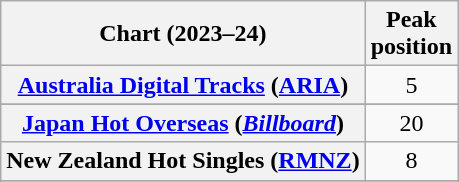<table class="wikitable sortable plainrowheaders" style="text-align:center">
<tr>
<th scope="col">Chart (2023–24)</th>
<th scope="col">Peak<br>position</th>
</tr>
<tr>
<th scope="row"><a href='#'>Australia Digital Tracks</a> (<a href='#'>ARIA</a>)</th>
<td>5</td>
</tr>
<tr>
</tr>
<tr>
</tr>
<tr>
<th scope="row"><a href='#'>Japan Hot Overseas</a> (<em><a href='#'>Billboard</a></em>)</th>
<td>20</td>
</tr>
<tr>
<th scope="row">New Zealand Hot Singles (<a href='#'>RMNZ</a>)</th>
<td>8</td>
</tr>
<tr>
</tr>
<tr>
</tr>
<tr>
</tr>
<tr>
</tr>
<tr>
</tr>
<tr>
</tr>
<tr>
</tr>
</table>
